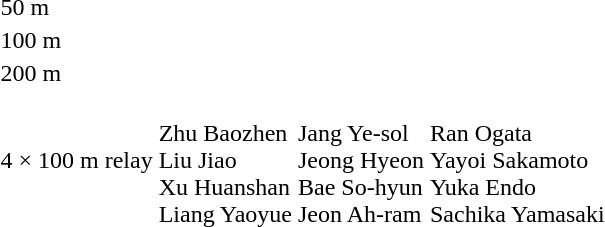<table>
<tr>
<td>50 m</td>
<td></td>
<td></td>
<td></td>
</tr>
<tr>
<td>100 m</td>
<td></td>
<td></td>
<td></td>
</tr>
<tr>
<td>200 m</td>
<td></td>
<td></td>
<td></td>
</tr>
<tr>
<td>4 × 100 m relay</td>
<td><br>Zhu Baozhen<br>Liu Jiao<br>Xu Huanshan<br>Liang Yaoyue</td>
<td><br>Jang Ye-sol<br>Jeong Hyeon<br>Bae So-hyun<br>Jeon Ah-ram</td>
<td><br>Ran Ogata<br>Yayoi Sakamoto<br>Yuka Endo<br>Sachika Yamasaki</td>
</tr>
</table>
